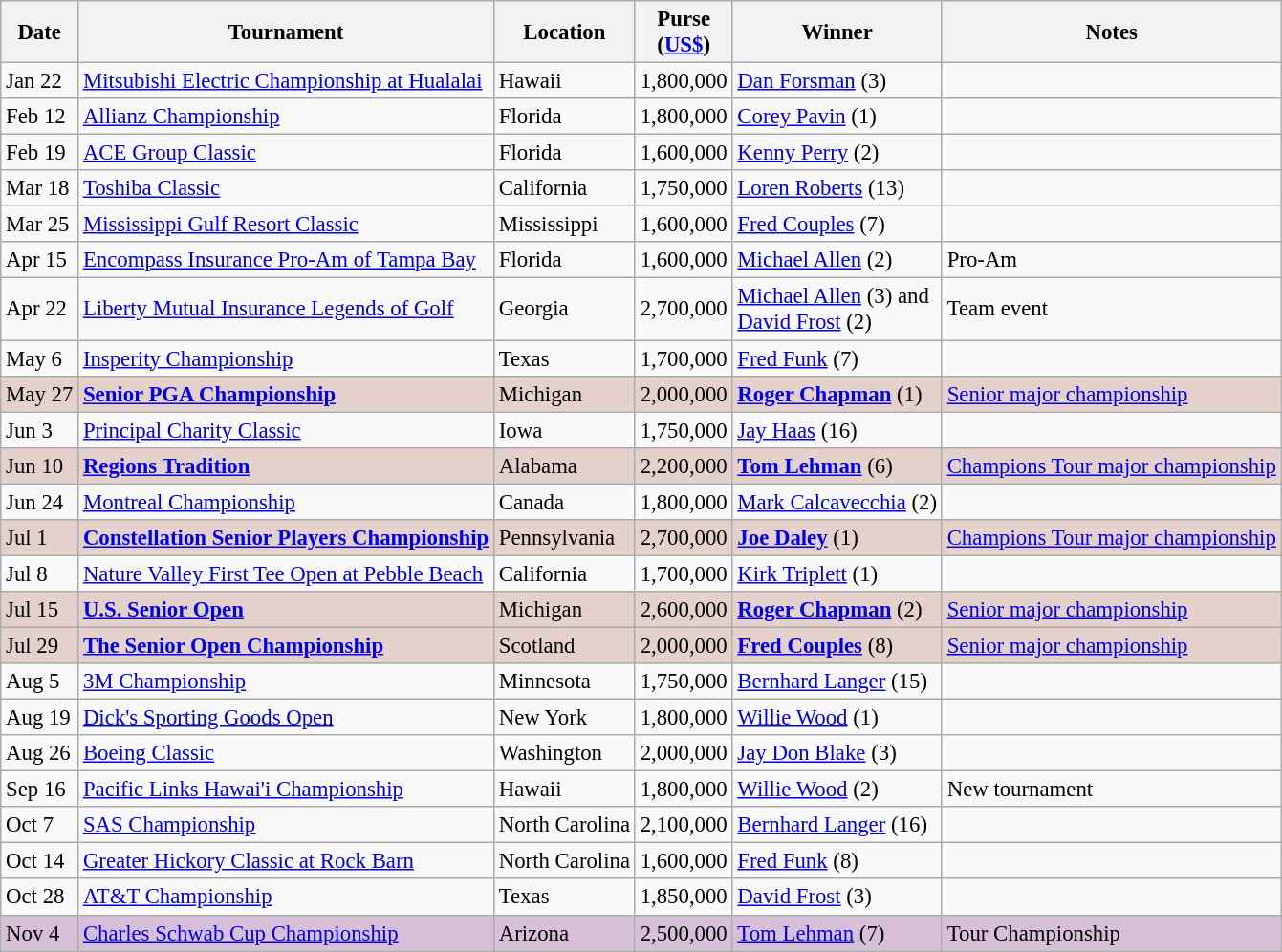<table class="wikitable" style="font-size:95%">
<tr>
<th>Date</th>
<th>Tournament</th>
<th>Location</th>
<th>Purse<br>(<a href='#'>US$</a>)</th>
<th>Winner</th>
<th>Notes</th>
</tr>
<tr>
<td>Jan 22</td>
<td><a href='#'>Mitsubishi Electric Championship at Hualalai</a></td>
<td>Hawaii</td>
<td align=right>1,800,000</td>
<td> <a href='#'>Dan Forsman</a> (3)</td>
<td></td>
</tr>
<tr>
<td>Feb 12</td>
<td><a href='#'>Allianz Championship</a></td>
<td>Florida</td>
<td align=right>1,800,000</td>
<td> <a href='#'>Corey Pavin</a> (1)</td>
<td></td>
</tr>
<tr>
<td>Feb 19</td>
<td><a href='#'>ACE Group Classic</a></td>
<td>Florida</td>
<td align=right>1,600,000</td>
<td> <a href='#'>Kenny Perry</a> (2)</td>
<td></td>
</tr>
<tr>
<td>Mar 18</td>
<td><a href='#'>Toshiba Classic</a></td>
<td>California</td>
<td align=right>1,750,000</td>
<td> <a href='#'>Loren Roberts</a> (13)</td>
<td></td>
</tr>
<tr>
<td>Mar 25</td>
<td><a href='#'>Mississippi Gulf Resort Classic</a></td>
<td>Mississippi</td>
<td align=right>1,600,000</td>
<td> <a href='#'>Fred Couples</a> (7)</td>
<td></td>
</tr>
<tr>
<td>Apr 15</td>
<td><a href='#'>Encompass Insurance Pro-Am of Tampa Bay</a></td>
<td>Florida</td>
<td align=right>1,600,000</td>
<td> <a href='#'>Michael Allen</a> (2)</td>
<td>Pro-Am</td>
</tr>
<tr>
<td>Apr 22</td>
<td><a href='#'>Liberty Mutual Insurance Legends of Golf</a></td>
<td>Georgia</td>
<td align=right>2,700,000</td>
<td> <a href='#'>Michael Allen</a> (3) and<br> <a href='#'>David Frost</a> (2)</td>
<td>Team event</td>
</tr>
<tr>
<td>May 6</td>
<td><a href='#'>Insperity Championship</a></td>
<td>Texas</td>
<td align=right>1,700,000</td>
<td> <a href='#'>Fred Funk</a> (7)</td>
<td></td>
</tr>
<tr style="background:#e5d1cb;">
<td>May 27</td>
<td><strong><a href='#'>Senior PGA Championship</a></strong></td>
<td>Michigan</td>
<td align=right>2,000,000</td>
<td> <strong><a href='#'>Roger Chapman</a></strong> (1)</td>
<td><a href='#'>Senior major championship</a></td>
</tr>
<tr>
<td>Jun 3</td>
<td><a href='#'>Principal Charity Classic</a></td>
<td>Iowa</td>
<td align=right>1,750,000</td>
<td> <a href='#'>Jay Haas</a> (16)</td>
<td></td>
</tr>
<tr style="background:#e5d1cb;">
<td>Jun 10</td>
<td><strong><a href='#'>Regions Tradition</a></strong></td>
<td>Alabama</td>
<td align=right>2,200,000</td>
<td> <strong><a href='#'>Tom Lehman</a></strong> (6)</td>
<td><a href='#'>Champions Tour major championship</a></td>
</tr>
<tr>
<td>Jun 24</td>
<td><a href='#'>Montreal Championship</a></td>
<td>Canada</td>
<td align=right>1,800,000</td>
<td> <a href='#'>Mark Calcavecchia</a> (2)</td>
<td></td>
</tr>
<tr style="background:#e5d1cb;">
<td>Jul 1</td>
<td><strong><a href='#'>Constellation Senior Players Championship</a></strong></td>
<td>Pennsylvania</td>
<td align=right>2,700,000</td>
<td> <strong><a href='#'>Joe Daley</a></strong> (1)</td>
<td><a href='#'>Champions Tour major championship</a></td>
</tr>
<tr>
<td>Jul 8</td>
<td><a href='#'>Nature Valley First Tee Open at Pebble Beach</a></td>
<td>California</td>
<td align=right>1,700,000</td>
<td> <a href='#'>Kirk Triplett</a> (1)</td>
<td></td>
</tr>
<tr style="background:#e5d1cb;">
<td>Jul 15</td>
<td><strong><a href='#'>U.S. Senior Open</a></strong></td>
<td>Michigan</td>
<td align=right>2,600,000</td>
<td> <strong><a href='#'>Roger Chapman</a></strong> (2)</td>
<td><a href='#'>Senior major championship</a></td>
</tr>
<tr style="background:#e5d1cb;">
<td>Jul 29</td>
<td><strong><a href='#'>The Senior Open Championship</a></strong></td>
<td>Scotland</td>
<td align=right>2,000,000</td>
<td> <strong><a href='#'>Fred Couples</a></strong> (8)</td>
<td><a href='#'>Senior major championship</a></td>
</tr>
<tr>
<td>Aug 5</td>
<td><a href='#'>3M Championship</a></td>
<td>Minnesota</td>
<td align=right>1,750,000</td>
<td> <a href='#'>Bernhard Langer</a> (15)</td>
<td></td>
</tr>
<tr>
<td>Aug 19</td>
<td><a href='#'>Dick's Sporting Goods Open</a></td>
<td>New York</td>
<td align=right>1,800,000</td>
<td> <a href='#'>Willie Wood</a> (1)</td>
<td></td>
</tr>
<tr>
<td>Aug 26</td>
<td><a href='#'>Boeing Classic</a></td>
<td>Washington</td>
<td align=right>2,000,000</td>
<td> <a href='#'>Jay Don Blake</a> (3)</td>
<td></td>
</tr>
<tr>
<td>Sep 16</td>
<td><a href='#'>Pacific Links Hawai'i Championship</a></td>
<td>Hawaii</td>
<td align=right>1,800,000</td>
<td> <a href='#'>Willie Wood</a> (2)</td>
<td>New tournament</td>
</tr>
<tr>
<td>Oct 7</td>
<td><a href='#'>SAS Championship</a></td>
<td>North Carolina</td>
<td align=right>2,100,000</td>
<td> <a href='#'>Bernhard Langer</a> (16)</td>
<td></td>
</tr>
<tr>
<td>Oct 14</td>
<td><a href='#'>Greater Hickory Classic at Rock Barn</a></td>
<td>North Carolina</td>
<td align=right>1,600,000</td>
<td> <a href='#'>Fred Funk</a> (8)</td>
<td></td>
</tr>
<tr>
<td>Oct 28</td>
<td><a href='#'>AT&T Championship</a></td>
<td>Texas</td>
<td align=right>1,850,000</td>
<td> <a href='#'>David Frost</a> (3)</td>
<td></td>
</tr>
<tr style="background:thistle;">
<td>Nov 4</td>
<td><a href='#'>Charles Schwab Cup Championship</a></td>
<td>Arizona</td>
<td align=right>2,500,000</td>
<td> <a href='#'>Tom Lehman</a> (7)</td>
<td>Tour Championship</td>
</tr>
</table>
